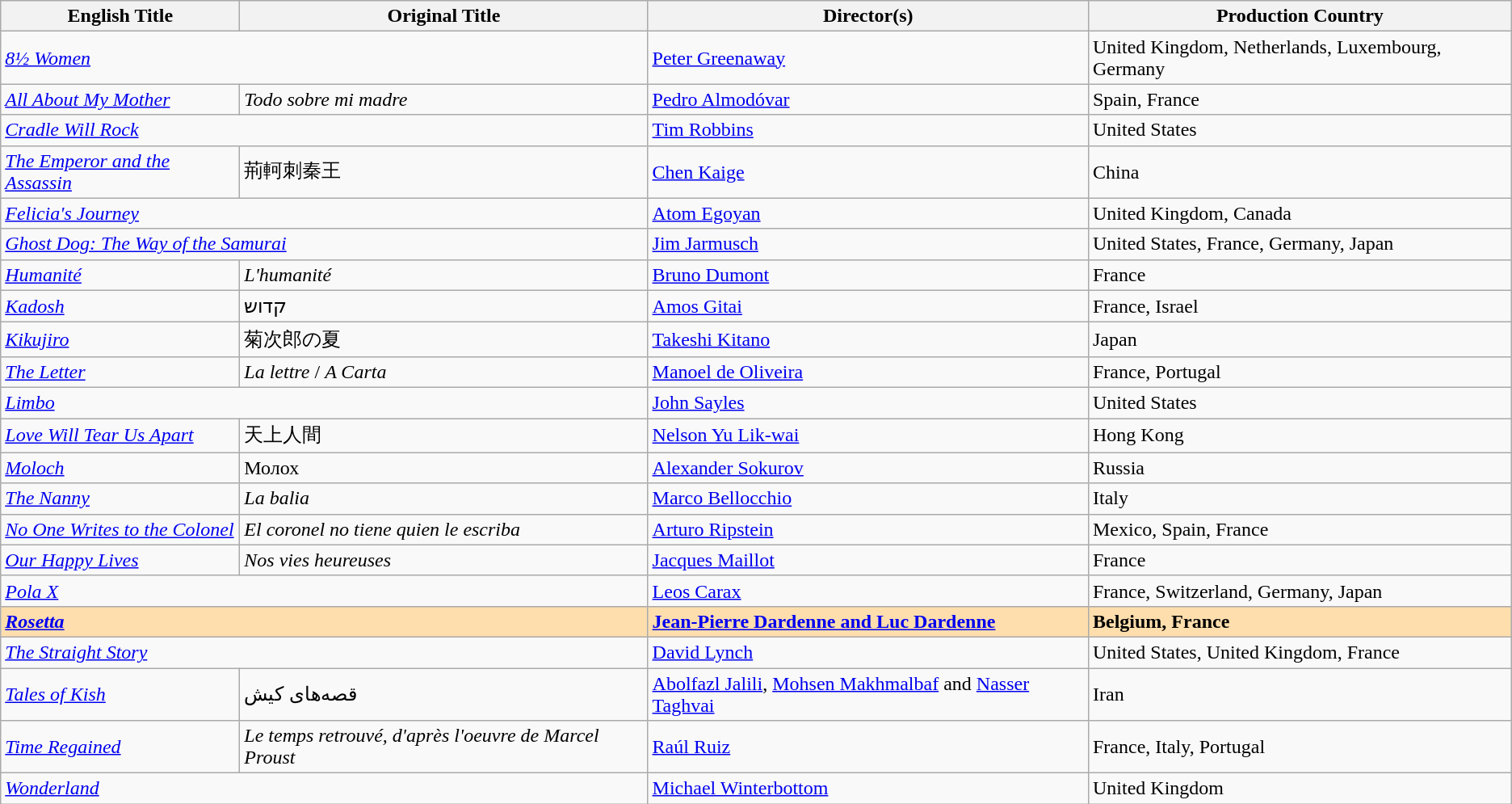<table class="wikitable">
<tr>
<th>English Title</th>
<th>Original Title</th>
<th>Director(s)</th>
<th>Production Country</th>
</tr>
<tr>
<td colspan="2"><em><a href='#'>8½ Women</a></em></td>
<td><a href='#'>Peter Greenaway</a></td>
<td>United Kingdom, Netherlands, Luxembourg, Germany</td>
</tr>
<tr>
<td><em><a href='#'>All About My Mother</a></em></td>
<td><em>Todo sobre mi madre</em></td>
<td><a href='#'>Pedro Almodóvar</a></td>
<td>Spain, France</td>
</tr>
<tr>
<td colspan="2"><em><a href='#'>Cradle Will Rock</a></em></td>
<td><a href='#'>Tim Robbins</a></td>
<td>United States</td>
</tr>
<tr>
<td><em><a href='#'>The Emperor and the Assassin</a></em></td>
<td>荊軻刺秦王</td>
<td><a href='#'>Chen Kaige</a></td>
<td>China</td>
</tr>
<tr>
<td colspan="2"><em><a href='#'>Felicia's Journey</a></em></td>
<td><a href='#'>Atom Egoyan</a></td>
<td>United Kingdom, Canada</td>
</tr>
<tr>
<td colspan="2"><em><a href='#'>Ghost Dog: The Way of the Samurai</a></em></td>
<td><a href='#'>Jim Jarmusch</a></td>
<td>United States, France, Germany, Japan</td>
</tr>
<tr>
<td><em><a href='#'>Humanité</a></em></td>
<td><em>L'humanité</em></td>
<td><a href='#'>Bruno Dumont</a></td>
<td>France</td>
</tr>
<tr>
<td><em><a href='#'>Kadosh</a></em></td>
<td>קדוש</td>
<td><a href='#'>Amos Gitai</a></td>
<td>France, Israel</td>
</tr>
<tr>
<td><em><a href='#'>Kikujiro</a></em></td>
<td>菊次郎の夏</td>
<td><a href='#'>Takeshi Kitano</a></td>
<td>Japan</td>
</tr>
<tr>
<td><em><a href='#'>The Letter</a></em></td>
<td><em>La lettre</em> / <em>A Carta</em></td>
<td><a href='#'>Manoel de Oliveira</a></td>
<td>France, Portugal</td>
</tr>
<tr>
<td colspan="2"><em><a href='#'>Limbo</a></em></td>
<td><a href='#'>John Sayles</a></td>
<td>United States</td>
</tr>
<tr>
<td><em><a href='#'>Love Will Tear Us Apart</a></em></td>
<td>天上人間</td>
<td><a href='#'>Nelson Yu Lik-wai</a></td>
<td>Hong Kong</td>
</tr>
<tr>
<td><em><a href='#'>Moloch</a></em></td>
<td>Молох</td>
<td><a href='#'>Alexander Sokurov</a></td>
<td>Russia</td>
</tr>
<tr>
<td><em><a href='#'>The Nanny</a></em></td>
<td><em>La balia</em></td>
<td><a href='#'>Marco Bellocchio</a></td>
<td>Italy</td>
</tr>
<tr>
<td><em><a href='#'>No One Writes to the Colonel</a></em></td>
<td><em>El coronel no tiene quien le escriba</em></td>
<td><a href='#'>Arturo Ripstein</a></td>
<td>Mexico, Spain, France</td>
</tr>
<tr>
<td><em><a href='#'>Our Happy Lives</a></em></td>
<td><em>Nos vies heureuses</em></td>
<td><a href='#'>Jacques Maillot</a></td>
<td>France</td>
</tr>
<tr>
<td colspan="2"><em><a href='#'>Pola X</a></em></td>
<td><a href='#'>Leos Carax</a></td>
<td>France, Switzerland, Germany, Japan</td>
</tr>
<tr style="background:#FFDEAD;">
<td colspan="2"><em><a href='#'><strong>Rosetta</strong></a></em></td>
<td><a href='#'><strong>Jean-Pierre Dardenne and Luc Dardenne</strong></a></td>
<td><strong>Belgium, France</strong></td>
</tr>
<tr>
<td colspan="2"><em><a href='#'>The Straight Story</a></em></td>
<td><a href='#'>David Lynch</a></td>
<td>United States, United Kingdom, France</td>
</tr>
<tr>
<td><em><a href='#'>Tales of Kish</a></em></td>
<td>قصه‌های کیش</td>
<td><a href='#'>Abolfazl Jalili</a>, <a href='#'>Mohsen Makhmalbaf</a> and <a href='#'>Nasser Taghvai</a></td>
<td>Iran</td>
</tr>
<tr>
<td><em><a href='#'>Time Regained</a></em></td>
<td><em>Le temps retrouvé, d'après l'oeuvre de Marcel Proust</em></td>
<td><a href='#'>Raúl Ruiz</a></td>
<td>France, Italy, Portugal</td>
</tr>
<tr>
<td colspan="2"><em><a href='#'>Wonderland</a></em></td>
<td><a href='#'>Michael Winterbottom</a></td>
<td>United Kingdom</td>
</tr>
</table>
